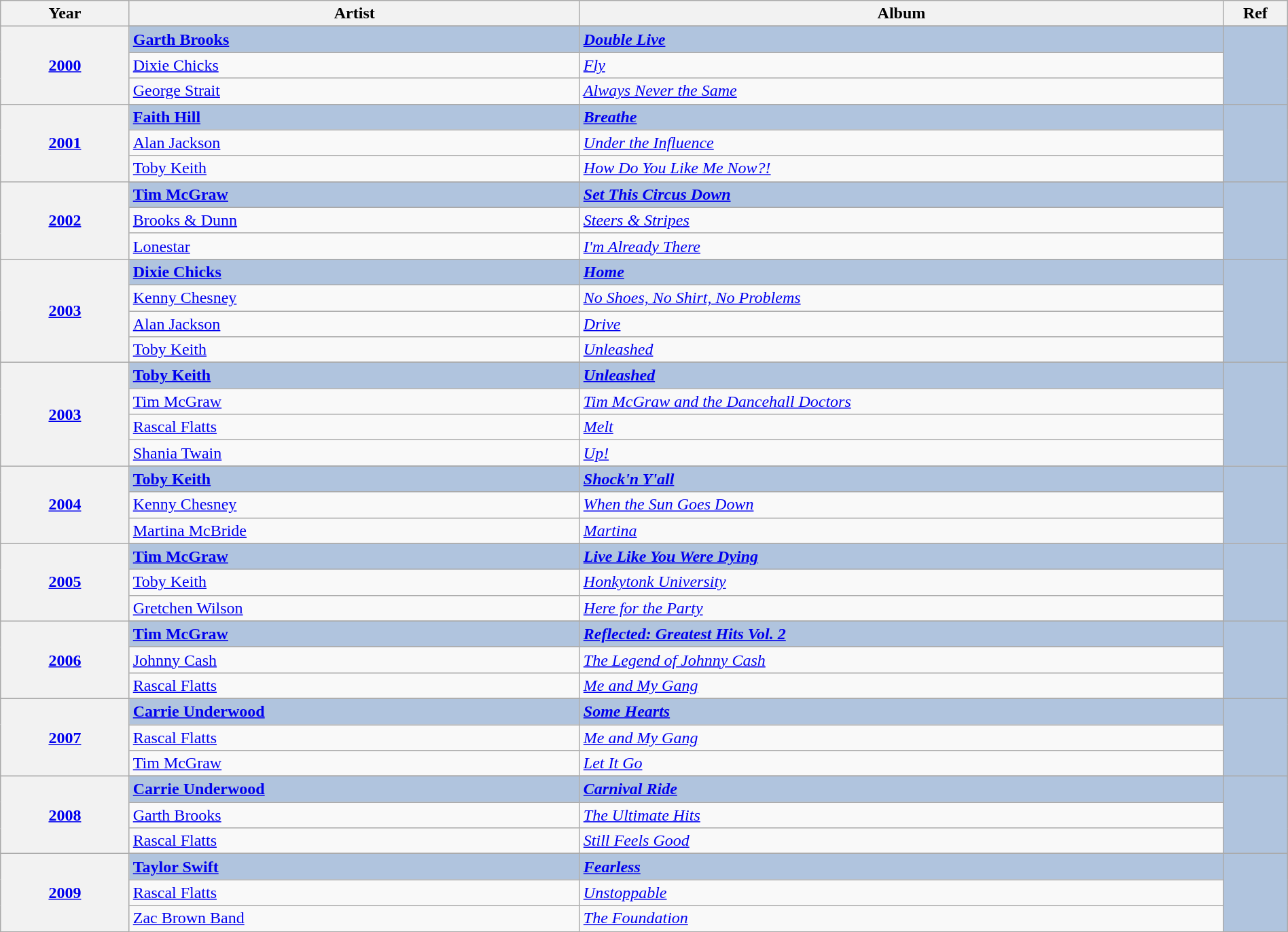<table class="wikitable" width="100%">
<tr>
<th width="10%">Year</th>
<th width="35%">Artist</th>
<th width="50%">Album</th>
<th width="5%">Ref</th>
</tr>
<tr>
<th rowspan="4" align="center"><a href='#'>2000<br></a></th>
</tr>
<tr style="background:#B0C4DE">
<td><strong><a href='#'>Garth Brooks</a></strong></td>
<td><strong><em><a href='#'>Double Live</a></em></strong></td>
<td rowspan="4" align="center"></td>
</tr>
<tr>
<td><a href='#'>Dixie Chicks</a></td>
<td><em><a href='#'>Fly</a></em></td>
</tr>
<tr>
<td><a href='#'>George Strait</a></td>
<td><em><a href='#'>Always Never the Same</a></em></td>
</tr>
<tr>
<th rowspan="4" align="center"><a href='#'>2001<br></a></th>
</tr>
<tr style="background:#B0C4DE">
<td><strong><a href='#'>Faith Hill</a></strong></td>
<td><strong><em><a href='#'>Breathe</a></em></strong></td>
<td rowspan="4" align="center"></td>
</tr>
<tr>
<td><a href='#'>Alan Jackson</a></td>
<td><em><a href='#'>Under the Influence</a></em></td>
</tr>
<tr>
<td><a href='#'>Toby Keith</a></td>
<td><em><a href='#'>How Do You Like Me Now?!</a></em></td>
</tr>
<tr>
<th rowspan="4" align="center"><a href='#'>2002<br></a></th>
</tr>
<tr style="background:#B0C4DE">
<td><strong><a href='#'>Tim McGraw</a></strong></td>
<td><strong><em><a href='#'>Set This Circus Down</a></em></strong></td>
<td rowspan="4" align="center"></td>
</tr>
<tr>
<td><a href='#'>Brooks & Dunn</a></td>
<td><em><a href='#'>Steers & Stripes</a></em></td>
</tr>
<tr>
<td><a href='#'>Lonestar</a></td>
<td><em><a href='#'>I'm Already There</a></em></td>
</tr>
<tr>
<th rowspan="5" align="center"><a href='#'>2003<br></a></th>
</tr>
<tr style="background:#B0C4DE">
<td><strong><a href='#'>Dixie Chicks</a></strong></td>
<td><strong><em><a href='#'>Home</a></em></strong></td>
<td rowspan="5" align="center"></td>
</tr>
<tr>
<td><a href='#'>Kenny Chesney</a></td>
<td><em><a href='#'>No Shoes, No Shirt, No Problems</a></em></td>
</tr>
<tr>
<td><a href='#'>Alan Jackson</a></td>
<td><em><a href='#'>Drive</a></em></td>
</tr>
<tr>
<td><a href='#'>Toby Keith</a></td>
<td><em><a href='#'>Unleashed</a></em></td>
</tr>
<tr>
<th rowspan="5" align="center"><a href='#'>2003<br></a></th>
</tr>
<tr style="background:#B0C4DE">
<td><strong><a href='#'>Toby Keith</a></strong></td>
<td><strong><em><a href='#'>Unleashed</a></em></strong></td>
<td rowspan="5" align="center"></td>
</tr>
<tr>
<td><a href='#'>Tim McGraw</a></td>
<td><em><a href='#'>Tim McGraw and the Dancehall Doctors</a></em></td>
</tr>
<tr>
<td><a href='#'>Rascal Flatts</a></td>
<td><em><a href='#'>Melt</a></em></td>
</tr>
<tr>
<td><a href='#'>Shania Twain</a></td>
<td><em><a href='#'>Up!</a></em></td>
</tr>
<tr>
<th rowspan="4" align="center"><a href='#'>2004<br></a></th>
</tr>
<tr style="background:#B0C4DE">
<td><strong><a href='#'>Toby Keith</a></strong></td>
<td><strong><em><a href='#'>Shock'n Y'all</a></em></strong></td>
<td rowspan="4" align="center"></td>
</tr>
<tr>
<td><a href='#'>Kenny Chesney</a></td>
<td><em><a href='#'>When the Sun Goes Down</a></em></td>
</tr>
<tr>
<td><a href='#'>Martina McBride</a></td>
<td><em><a href='#'>Martina</a></em></td>
</tr>
<tr>
<th rowspan="4" align="center"><a href='#'>2005<br></a></th>
</tr>
<tr style="background:#B0C4DE">
<td><strong><a href='#'>Tim McGraw</a></strong></td>
<td><strong><em><a href='#'>Live Like You Were Dying</a></em></strong></td>
<td rowspan="4" align="center"></td>
</tr>
<tr>
<td><a href='#'>Toby Keith</a></td>
<td><em><a href='#'>Honkytonk University</a></em></td>
</tr>
<tr>
<td><a href='#'>Gretchen Wilson</a></td>
<td><em><a href='#'>Here for the Party</a></em></td>
</tr>
<tr>
<th rowspan="4" align="center"><a href='#'>2006<br></a></th>
</tr>
<tr style="background:#B0C4DE">
<td><strong><a href='#'>Tim McGraw</a></strong></td>
<td><strong><em><a href='#'>Reflected: Greatest Hits Vol. 2</a></em></strong></td>
<td rowspan="4" align="center"></td>
</tr>
<tr>
<td><a href='#'>Johnny Cash</a></td>
<td><em><a href='#'>The Legend of Johnny Cash</a></em></td>
</tr>
<tr>
<td><a href='#'>Rascal Flatts</a></td>
<td><em><a href='#'>Me and My Gang</a></em></td>
</tr>
<tr>
<th rowspan="4" align="center"><a href='#'>2007<br></a></th>
</tr>
<tr style="background:#B0C4DE">
<td><strong><a href='#'>Carrie Underwood</a></strong></td>
<td><strong><em><a href='#'>Some Hearts</a></em></strong></td>
<td rowspan="4" align="center"></td>
</tr>
<tr>
<td><a href='#'>Rascal Flatts</a></td>
<td><em><a href='#'>Me and My Gang</a></em></td>
</tr>
<tr>
<td><a href='#'>Tim McGraw</a></td>
<td><em><a href='#'>Let It Go</a></em></td>
</tr>
<tr>
<th rowspan="4" align="center"><a href='#'>2008<br></a></th>
</tr>
<tr style="background:#B0C4DE">
<td><strong><a href='#'>Carrie Underwood</a></strong></td>
<td><strong><em><a href='#'>Carnival Ride</a></em></strong></td>
<td rowspan="4" align="center"></td>
</tr>
<tr>
<td><a href='#'>Garth Brooks</a></td>
<td><em><a href='#'>The Ultimate Hits</a></em></td>
</tr>
<tr>
<td><a href='#'>Rascal Flatts</a></td>
<td><em><a href='#'>Still Feels Good</a></em></td>
</tr>
<tr>
<th rowspan="4" align="center"><a href='#'>2009<br></a></th>
</tr>
<tr style="background:#B0C4DE">
<td><strong><a href='#'>Taylor Swift</a></strong></td>
<td><strong><em><a href='#'>Fearless</a></em></strong></td>
<td rowspan="4" align="center"></td>
</tr>
<tr>
<td><a href='#'>Rascal Flatts</a></td>
<td><em><a href='#'>Unstoppable</a></em></td>
</tr>
<tr>
<td><a href='#'>Zac Brown Band</a></td>
<td><em><a href='#'>The Foundation</a></em></td>
</tr>
</table>
